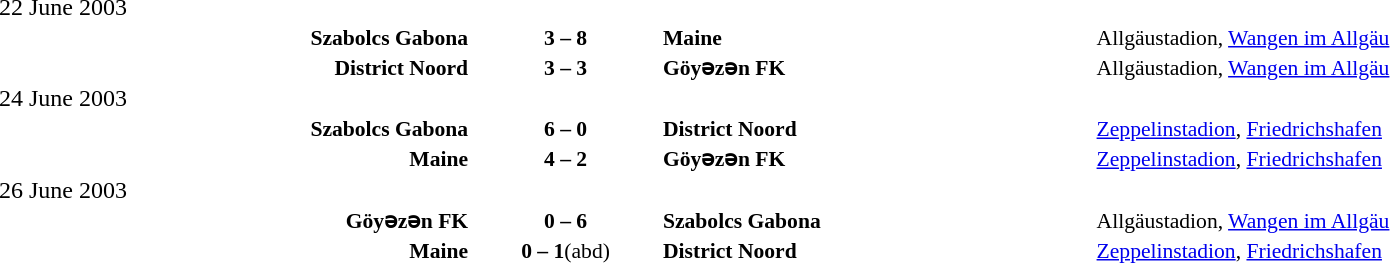<table width=100% cellspacing=1>
<tr>
<th width=25%></th>
<th width=10%></th>
<th></th>
</tr>
<tr>
<td>22 June 2003</td>
</tr>
<tr style=font-size:90%>
<td align=right><strong>Szabolcs Gabona</strong></td>
<td align=center><strong>3 – 8</strong></td>
<td><strong>Maine</strong></td>
<td>Allgäustadion, <a href='#'>Wangen im Allgäu</a></td>
</tr>
<tr style=font-size:90%>
<td align=right><strong>District Noord</strong></td>
<td align=center><strong>3 – 3</strong></td>
<td><strong>Göyəzən FK</strong></td>
<td>Allgäustadion, <a href='#'>Wangen im Allgäu</a></td>
</tr>
<tr>
<td>24 June 2003</td>
</tr>
<tr style=font-size:90%>
<td align=right><strong>Szabolcs Gabona</strong></td>
<td align=center><strong>6 – 0</strong></td>
<td><strong>District Noord</strong></td>
<td><a href='#'>Zeppelinstadion</a>, <a href='#'>Friedrichshafen</a></td>
</tr>
<tr style=font-size:90%>
<td align=right><strong>Maine</strong></td>
<td align=center><strong>4 – 2</strong></td>
<td><strong>Göyəzən FK</strong></td>
<td><a href='#'>Zeppelinstadion</a>, <a href='#'>Friedrichshafen</a></td>
</tr>
<tr>
<td>26 June 2003</td>
</tr>
<tr style=font-size:90%>
<td align=right><strong>Göyəzən FK</strong></td>
<td align=center><strong>0 – 6</strong></td>
<td><strong>Szabolcs Gabona</strong></td>
<td>Allgäustadion, <a href='#'>Wangen im Allgäu</a></td>
</tr>
<tr style=font-size:90%>
<td align=right><strong>Maine</strong></td>
<td align=center><strong>0 – 1</strong>(<abbr>abd</abbr>)</td>
<td><strong>District Noord</strong></td>
<td><a href='#'>Zeppelinstadion</a>, <a href='#'>Friedrichshafen</a></td>
</tr>
</table>
